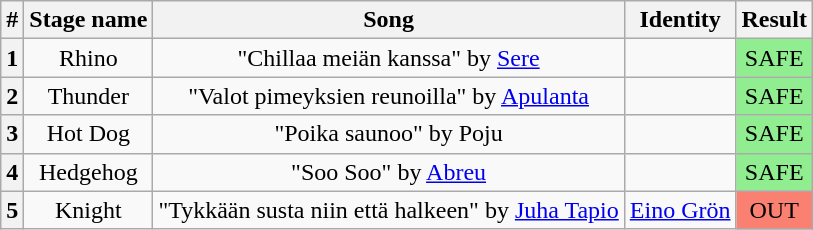<table class="wikitable plainrowheaders" style="text-align: center;">
<tr>
<th>#</th>
<th>Stage name</th>
<th>Song</th>
<th>Identity</th>
<th>Result</th>
</tr>
<tr>
<th>1</th>
<td>Rhino</td>
<td>"Chillaa meiän kanssa" by <a href='#'>Sere</a></td>
<td></td>
<td bgcolor="lightgreen">SAFE</td>
</tr>
<tr>
<th>2</th>
<td>Thunder</td>
<td>"Valot pimeyksien reunoilla" by <a href='#'>Apulanta</a></td>
<td></td>
<td bgcolor="lightgreen">SAFE</td>
</tr>
<tr>
<th>3</th>
<td>Hot Dog</td>
<td>"Poika saunoo" by Poju</td>
<td></td>
<td bgcolor="lightgreen">SAFE</td>
</tr>
<tr>
<th>4</th>
<td>Hedgehog</td>
<td>"Soo Soo" by <a href='#'>Abreu</a></td>
<td></td>
<td bgcolor="lightgreen">SAFE</td>
</tr>
<tr>
<th>5</th>
<td>Knight</td>
<td>"Tykkään susta niin että halkeen" by <a href='#'>Juha Tapio</a></td>
<td><a href='#'>Eino Grön</a></td>
<td bgcolor=salmon>OUT</td>
</tr>
</table>
